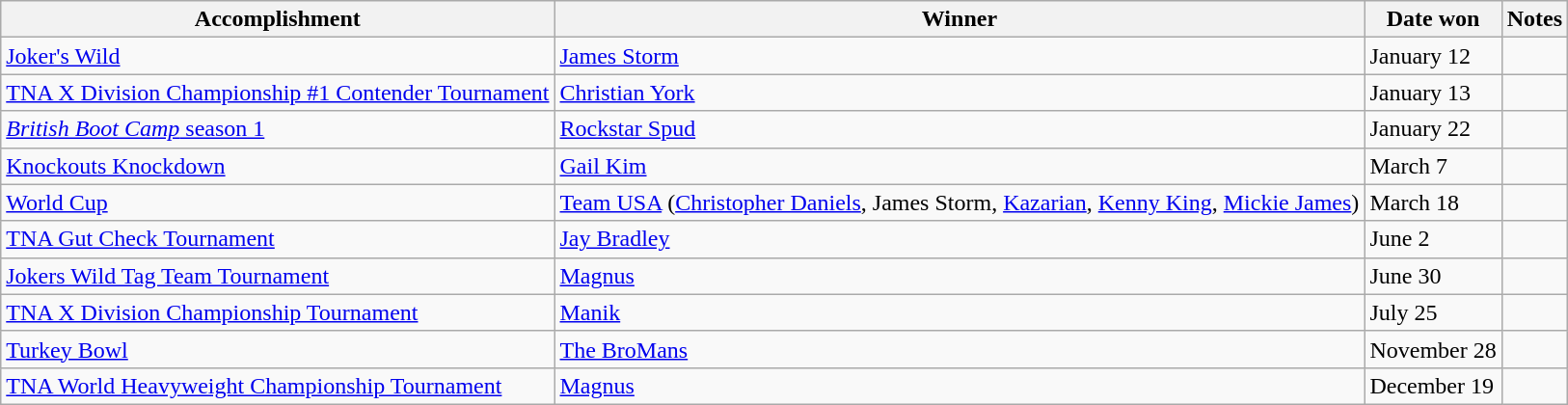<table class="wikitable">
<tr>
<th>Accomplishment</th>
<th>Winner</th>
<th>Date won</th>
<th>Notes</th>
</tr>
<tr>
<td><a href='#'>Joker's Wild</a></td>
<td><a href='#'>James Storm</a></td>
<td>January 12</td>
<td></td>
</tr>
<tr>
<td><a href='#'>TNA X Division Championship #1 Contender Tournament</a></td>
<td><a href='#'>Christian York</a></td>
<td>January 13</td>
<td></td>
</tr>
<tr>
<td><a href='#'><em>British Boot Camp</em> season 1</a></td>
<td><a href='#'>Rockstar Spud</a></td>
<td>January 22</td>
<td></td>
</tr>
<tr>
<td><a href='#'>Knockouts Knockdown</a></td>
<td><a href='#'>Gail Kim</a></td>
<td>March 7</td>
<td></td>
</tr>
<tr>
<td><a href='#'>World Cup</a></td>
<td><a href='#'>Team USA</a> (<a href='#'>Christopher Daniels</a>, James Storm, <a href='#'>Kazarian</a>, <a href='#'>Kenny King</a>, <a href='#'>Mickie James</a>)</td>
<td>March 18</td>
<td></td>
</tr>
<tr>
<td><a href='#'>TNA Gut Check Tournament</a></td>
<td><a href='#'>Jay Bradley</a></td>
<td>June 2</td>
<td></td>
</tr>
<tr>
<td><a href='#'>Jokers Wild Tag Team Tournament</a></td>
<td><a href='#'>Magnus</a></td>
<td>June 30</td>
<td></td>
</tr>
<tr>
<td><a href='#'>TNA X Division Championship Tournament</a></td>
<td><a href='#'>Manik</a></td>
<td>July 25</td>
<td></td>
</tr>
<tr>
<td><a href='#'>Turkey Bowl</a></td>
<td><a href='#'>The BroMans</a></td>
<td>November 28</td>
<td></td>
</tr>
<tr>
<td><a href='#'>TNA World Heavyweight Championship Tournament</a></td>
<td><a href='#'>Magnus</a></td>
<td>December 19</td>
<td></td>
</tr>
</table>
